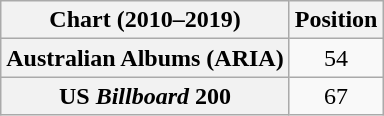<table class="wikitable plainrowheaders">
<tr>
<th scope="col">Chart (2010–2019)</th>
<th scope="col">Position</th>
</tr>
<tr>
<th scope="row">Australian Albums (ARIA)</th>
<td style="text-align:center;">54</td>
</tr>
<tr>
<th scope="row">US <em>Billboard</em> 200</th>
<td style="text-align:center;">67</td>
</tr>
</table>
